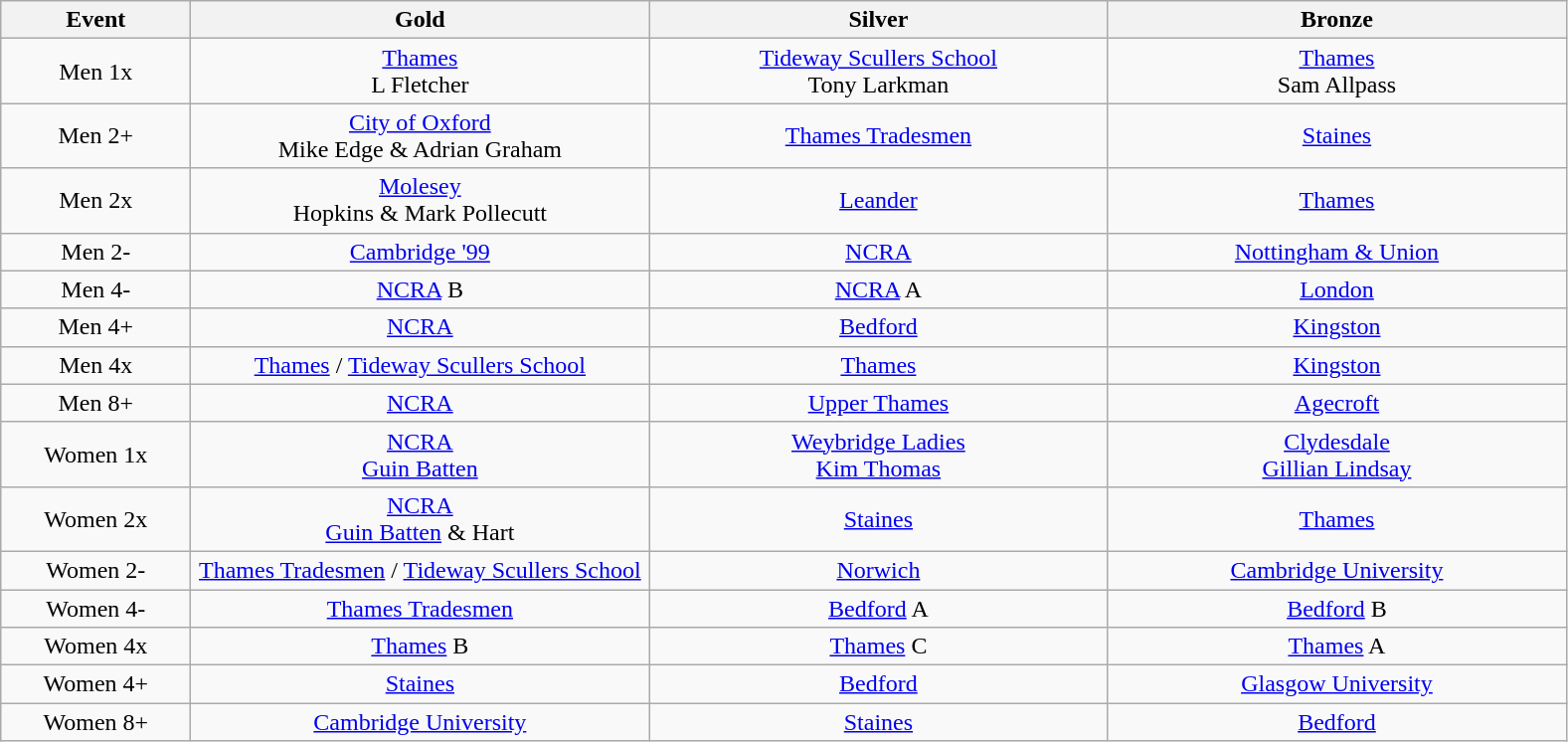<table class="wikitable" style="text-align:center">
<tr>
<th width=120>Event</th>
<th width=300>Gold</th>
<th width=300>Silver</th>
<th width=300>Bronze</th>
</tr>
<tr>
<td>Men 1x</td>
<td><a href='#'>Thames</a><br>L Fletcher</td>
<td><a href='#'>Tideway Scullers School</a><br>Tony Larkman</td>
<td><a href='#'>Thames</a><br>Sam Allpass</td>
</tr>
<tr>
<td>Men 2+</td>
<td><a href='#'>City of Oxford</a><br>Mike Edge & Adrian Graham</td>
<td><a href='#'>Thames Tradesmen</a><br></td>
<td><a href='#'>Staines</a><br></td>
</tr>
<tr>
<td>Men 2x</td>
<td><a href='#'>Molesey</a><br> Hopkins & Mark Pollecutt</td>
<td><a href='#'>Leander</a><br></td>
<td><a href='#'>Thames</a><br></td>
</tr>
<tr>
<td>Men 2-</td>
<td><a href='#'>Cambridge '99</a></td>
<td><a href='#'>NCRA</a></td>
<td><a href='#'>Nottingham & Union</a></td>
</tr>
<tr>
<td>Men 4-</td>
<td><a href='#'>NCRA</a> B</td>
<td><a href='#'>NCRA</a> A</td>
<td><a href='#'>London</a></td>
</tr>
<tr>
<td>Men 4+</td>
<td><a href='#'>NCRA</a></td>
<td><a href='#'>Bedford</a></td>
<td><a href='#'>Kingston</a></td>
</tr>
<tr>
<td>Men 4x</td>
<td><a href='#'>Thames</a> / <a href='#'>Tideway Scullers School</a></td>
<td><a href='#'>Thames</a></td>
<td><a href='#'>Kingston</a></td>
</tr>
<tr>
<td>Men 8+</td>
<td><a href='#'>NCRA</a></td>
<td><a href='#'>Upper Thames</a></td>
<td><a href='#'>Agecroft</a></td>
</tr>
<tr>
<td>Women 1x</td>
<td><a href='#'>NCRA</a><br><a href='#'>Guin Batten</a></td>
<td><a href='#'>Weybridge Ladies</a><br><a href='#'>Kim Thomas</a></td>
<td><a href='#'>Clydesdale</a> <br><a href='#'>Gillian Lindsay</a></td>
</tr>
<tr>
<td>Women 2x</td>
<td><a href='#'>NCRA</a><br><a href='#'>Guin Batten</a> & Hart</td>
<td><a href='#'>Staines</a></td>
<td><a href='#'>Thames</a></td>
</tr>
<tr>
<td>Women 2-</td>
<td><a href='#'>Thames Tradesmen</a> / <a href='#'>Tideway Scullers School</a></td>
<td><a href='#'>Norwich</a></td>
<td><a href='#'>Cambridge University</a></td>
</tr>
<tr>
<td>Women 4-</td>
<td><a href='#'>Thames Tradesmen</a></td>
<td><a href='#'>Bedford</a> A</td>
<td><a href='#'>Bedford</a> B</td>
</tr>
<tr>
<td>Women 4x</td>
<td><a href='#'>Thames</a> B</td>
<td><a href='#'>Thames</a> C</td>
<td><a href='#'>Thames</a> A</td>
</tr>
<tr>
<td>Women 4+</td>
<td><a href='#'>Staines</a></td>
<td><a href='#'>Bedford</a></td>
<td><a href='#'>Glasgow University</a></td>
</tr>
<tr>
<td>Women 8+</td>
<td><a href='#'>Cambridge University</a></td>
<td><a href='#'>Staines</a></td>
<td><a href='#'>Bedford</a></td>
</tr>
</table>
